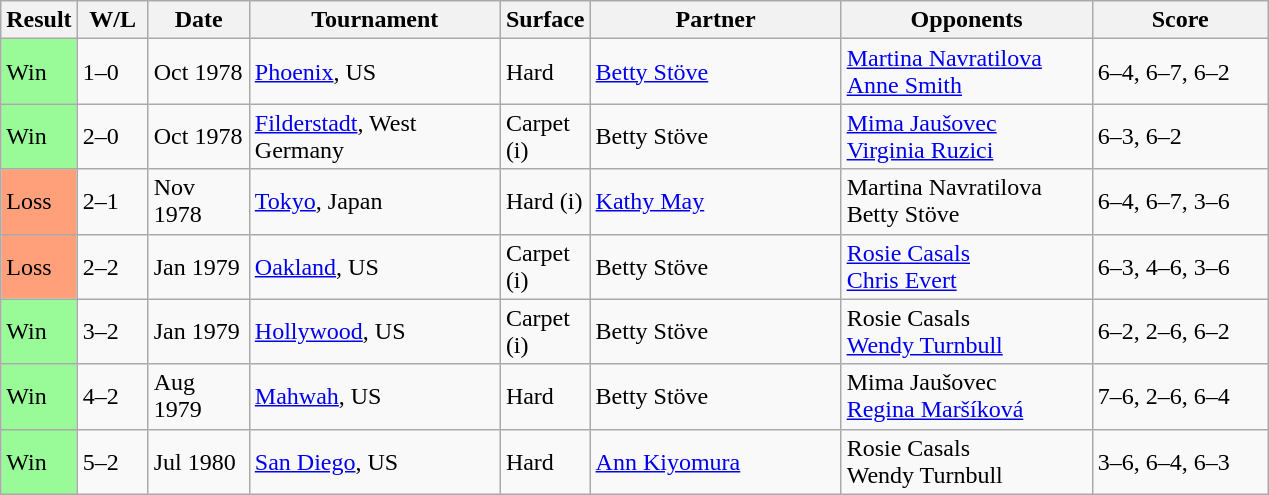<table class="sortable wikitable">
<tr>
<th style="width:40px">Result</th>
<th style="width:40px" class="unsortable">W/L</th>
<th style="width:60px">Date</th>
<th style="width:160px">Tournament</th>
<th style="width:50px">Surface</th>
<th style="width:160px">Partner</th>
<th style="width:160px">Opponents</th>
<th style="width:110px" class="unsortable">Score</th>
</tr>
<tr>
<td style="background:#98fb98;">Win</td>
<td>1–0</td>
<td>Oct 1978</td>
<td><a href='#'>Phoenix</a>, US</td>
<td>Hard</td>
<td> <a href='#'>Betty Stöve</a></td>
<td> <a href='#'>Martina Navratilova</a> <br>  <a href='#'>Anne Smith</a></td>
<td>6–4, 6–7, 6–2</td>
</tr>
<tr>
<td style="background:#98fb98;">Win</td>
<td>2–0</td>
<td>Oct 1978</td>
<td><a href='#'>Filderstadt</a>, West Germany</td>
<td>Carpet (i)</td>
<td> Betty Stöve</td>
<td> <a href='#'>Mima Jaušovec</a> <br>  <a href='#'>Virginia Ruzici</a></td>
<td>6–3, 6–2</td>
</tr>
<tr>
<td style="background:#ffa07a;">Loss</td>
<td>2–1</td>
<td>Nov 1978</td>
<td><a href='#'>Tokyo</a>, Japan</td>
<td>Hard (i)</td>
<td> <a href='#'>Kathy May</a></td>
<td> Martina Navratilova <br>  Betty Stöve</td>
<td>6–4, 6–7, 3–6</td>
</tr>
<tr>
<td style="background:#ffa07a;">Loss</td>
<td>2–2</td>
<td>Jan 1979</td>
<td><a href='#'>Oakland</a>, US</td>
<td>Carpet (i)</td>
<td> Betty Stöve</td>
<td> <a href='#'>Rosie Casals</a> <br>  <a href='#'>Chris Evert</a></td>
<td>6–3, 4–6, 3–6</td>
</tr>
<tr>
<td style="background:#98fb98;">Win</td>
<td>3–2</td>
<td>Jan 1979</td>
<td><a href='#'>Hollywood</a>, US</td>
<td>Carpet (i)</td>
<td> Betty Stöve</td>
<td> Rosie Casals <br>  <a href='#'>Wendy Turnbull</a></td>
<td>6–2, 2–6, 6–2</td>
</tr>
<tr>
<td style="background:#98fb98;">Win</td>
<td>4–2</td>
<td>Aug 1979</td>
<td><a href='#'>Mahwah</a>, US</td>
<td>Hard</td>
<td> Betty Stöve</td>
<td> Mima Jaušovec <br>  <a href='#'>Regina Maršíková</a></td>
<td>7–6, 2–6, 6–4</td>
</tr>
<tr>
<td style="background:#98fb98;">Win</td>
<td>5–2</td>
<td>Jul 1980</td>
<td><a href='#'>San Diego</a>, US</td>
<td>Hard</td>
<td> <a href='#'>Ann Kiyomura</a></td>
<td> Rosie Casals <br>  Wendy Turnbull</td>
<td>3–6, 6–4, 6–3</td>
</tr>
</table>
